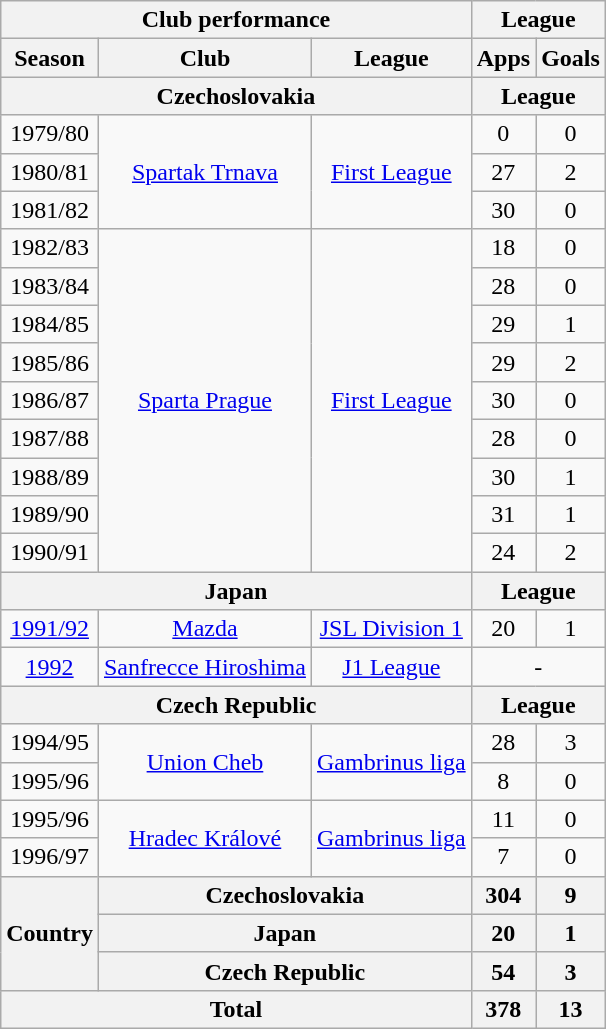<table class="wikitable" style="text-align:center;">
<tr>
<th colspan=3>Club performance</th>
<th colspan=2>League</th>
</tr>
<tr>
<th>Season</th>
<th>Club</th>
<th>League</th>
<th>Apps</th>
<th>Goals</th>
</tr>
<tr>
<th colspan=3>Czechoslovakia</th>
<th colspan=2>League</th>
</tr>
<tr>
<td>1979/80</td>
<td rowspan="3"><a href='#'>Spartak Trnava</a></td>
<td rowspan="3"><a href='#'>First League</a></td>
<td>0</td>
<td>0</td>
</tr>
<tr>
<td>1980/81</td>
<td>27</td>
<td>2</td>
</tr>
<tr>
<td>1981/82</td>
<td>30</td>
<td>0</td>
</tr>
<tr>
<td>1982/83</td>
<td rowspan="9"><a href='#'>Sparta Prague</a></td>
<td rowspan="9"><a href='#'>First League</a></td>
<td>18</td>
<td>0</td>
</tr>
<tr>
<td>1983/84</td>
<td>28</td>
<td>0</td>
</tr>
<tr>
<td>1984/85</td>
<td>29</td>
<td>1</td>
</tr>
<tr>
<td>1985/86</td>
<td>29</td>
<td>2</td>
</tr>
<tr>
<td>1986/87</td>
<td>30</td>
<td>0</td>
</tr>
<tr>
<td>1987/88</td>
<td>28</td>
<td>0</td>
</tr>
<tr>
<td>1988/89</td>
<td>30</td>
<td>1</td>
</tr>
<tr>
<td>1989/90</td>
<td>31</td>
<td>1</td>
</tr>
<tr>
<td>1990/91</td>
<td>24</td>
<td>2</td>
</tr>
<tr>
<th colspan=3>Japan</th>
<th colspan=2>League</th>
</tr>
<tr>
<td><a href='#'>1991/92</a></td>
<td><a href='#'>Mazda</a></td>
<td><a href='#'>JSL Division 1</a></td>
<td>20</td>
<td>1</td>
</tr>
<tr>
<td><a href='#'>1992</a></td>
<td><a href='#'>Sanfrecce Hiroshima</a></td>
<td><a href='#'>J1 League</a></td>
<td colspan="2">-</td>
</tr>
<tr>
<th colspan=3>Czech Republic</th>
<th colspan=2>League</th>
</tr>
<tr>
<td>1994/95</td>
<td rowspan="2"><a href='#'>Union Cheb</a></td>
<td rowspan="2"><a href='#'>Gambrinus liga</a></td>
<td>28</td>
<td>3</td>
</tr>
<tr>
<td>1995/96</td>
<td>8</td>
<td>0</td>
</tr>
<tr>
<td>1995/96</td>
<td rowspan="2"><a href='#'>Hradec Králové</a></td>
<td rowspan="2"><a href='#'>Gambrinus liga</a></td>
<td>11</td>
<td>0</td>
</tr>
<tr>
<td>1996/97</td>
<td>7</td>
<td>0</td>
</tr>
<tr>
<th rowspan=3>Country</th>
<th colspan=2>Czechoslovakia</th>
<th>304</th>
<th>9</th>
</tr>
<tr>
<th colspan=2>Japan</th>
<th>20</th>
<th>1</th>
</tr>
<tr>
<th colspan=2>Czech Republic</th>
<th>54</th>
<th>3</th>
</tr>
<tr>
<th colspan=3>Total</th>
<th>378</th>
<th>13</th>
</tr>
</table>
